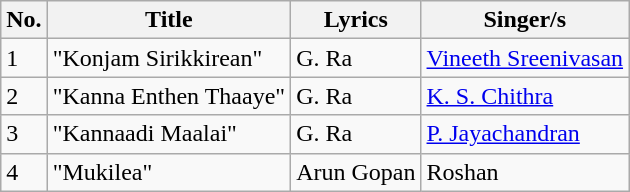<table class="wikitable">
<tr>
<th>No.</th>
<th>Title</th>
<th>Lyrics</th>
<th>Singer/s</th>
</tr>
<tr>
<td>1</td>
<td>"Konjam Sirikkirean"</td>
<td>G. Ra</td>
<td><a href='#'>Vineeth Sreenivasan</a></td>
</tr>
<tr>
<td>2</td>
<td>"Kanna Enthen Thaaye"</td>
<td>G. Ra</td>
<td><a href='#'>K. S. Chithra</a></td>
</tr>
<tr>
<td>3</td>
<td>"Kannaadi Maalai"</td>
<td>G. Ra</td>
<td><a href='#'>P. Jayachandran</a></td>
</tr>
<tr>
<td>4</td>
<td>"Mukilea"</td>
<td>Arun Gopan</td>
<td>Roshan</td>
</tr>
</table>
